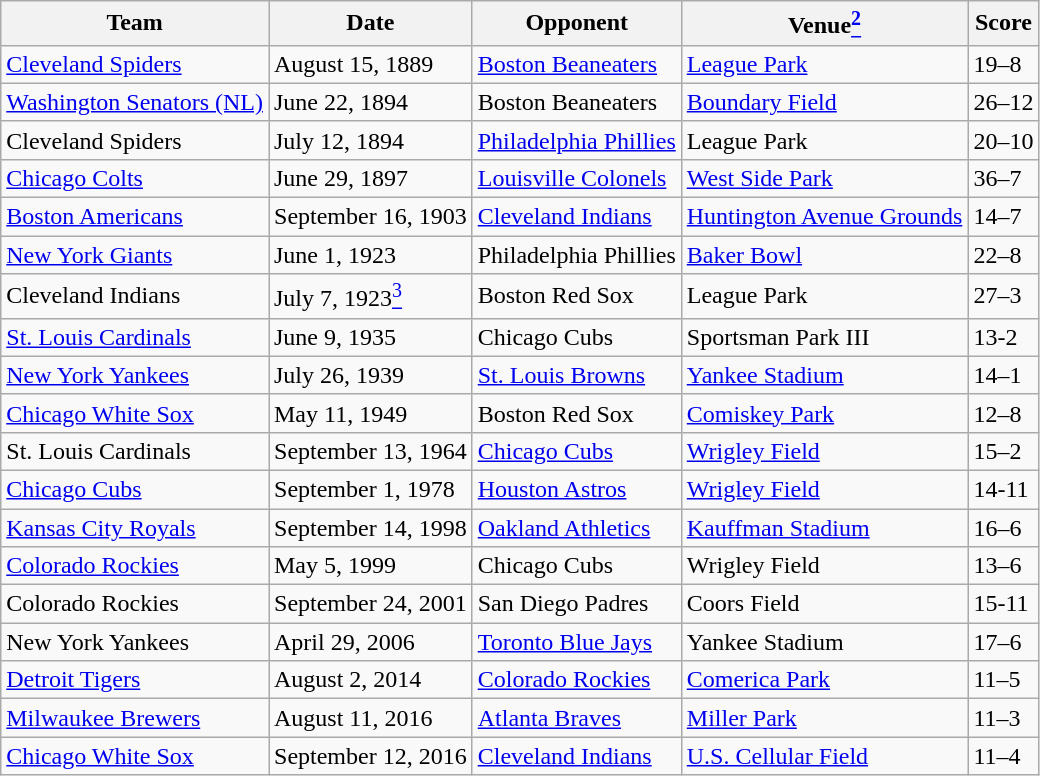<table class="wikitable">
<tr>
<th>Team</th>
<th>Date</th>
<th>Opponent</th>
<th>Venue<a href='#'><sup>2</sup></a></th>
<th>Score</th>
</tr>
<tr>
<td><a href='#'>Cleveland Spiders</a></td>
<td>August 15, 1889</td>
<td><a href='#'>Boston Beaneaters</a></td>
<td><a href='#'>League Park</a></td>
<td>19–8</td>
</tr>
<tr>
<td><a href='#'>Washington Senators (NL)</a></td>
<td>June 22, 1894</td>
<td>Boston Beaneaters</td>
<td><a href='#'>Boundary Field</a></td>
<td>26–12</td>
</tr>
<tr>
<td>Cleveland Spiders</td>
<td>July 12, 1894</td>
<td><a href='#'>Philadelphia Phillies</a></td>
<td>League Park</td>
<td>20–10</td>
</tr>
<tr>
<td><a href='#'>Chicago Colts</a></td>
<td>June 29, 1897</td>
<td><a href='#'>Louisville Colonels</a></td>
<td><a href='#'>West Side Park</a></td>
<td>36–7</td>
</tr>
<tr>
<td><a href='#'>Boston Americans</a></td>
<td>September 16, 1903</td>
<td><a href='#'>Cleveland Indians</a></td>
<td><a href='#'>Huntington Avenue Grounds</a></td>
<td>14–7</td>
</tr>
<tr>
<td><a href='#'>New York Giants</a></td>
<td>June 1, 1923</td>
<td>Philadelphia Phillies</td>
<td><a href='#'>Baker Bowl</a></td>
<td>22–8</td>
</tr>
<tr>
<td>Cleveland Indians</td>
<td>July 7, 1923<a href='#'><sup>3</sup></a></td>
<td>Boston Red Sox</td>
<td>League Park</td>
<td>27–3</td>
</tr>
<tr>
<td><a href='#'>St. Louis Cardinals</a></td>
<td>June 9, 1935</td>
<td>Chicago Cubs</td>
<td>Sportsman Park III</td>
<td>13-2</td>
</tr>
<tr>
<td><a href='#'>New York Yankees</a></td>
<td>July 26, 1939</td>
<td><a href='#'>St. Louis Browns</a></td>
<td><a href='#'>Yankee Stadium</a></td>
<td>14–1</td>
</tr>
<tr>
<td><a href='#'>Chicago White Sox</a></td>
<td>May 11, 1949</td>
<td>Boston Red Sox</td>
<td><a href='#'>Comiskey Park</a></td>
<td>12–8</td>
</tr>
<tr>
<td>St. Louis Cardinals</td>
<td>September 13, 1964</td>
<td><a href='#'>Chicago Cubs</a></td>
<td><a href='#'>Wrigley Field</a></td>
<td>15–2</td>
</tr>
<tr>
<td><a href='#'>Chicago Cubs</a></td>
<td>September 1, 1978</td>
<td><a href='#'>Houston Astros</a></td>
<td><a href='#'>Wrigley Field</a></td>
<td>14-11</td>
</tr>
<tr>
<td><a href='#'>Kansas City Royals</a></td>
<td>September 14, 1998</td>
<td><a href='#'>Oakland Athletics</a></td>
<td><a href='#'>Kauffman Stadium</a></td>
<td>16–6</td>
</tr>
<tr>
<td><a href='#'>Colorado Rockies</a></td>
<td>May 5, 1999</td>
<td>Chicago Cubs</td>
<td>Wrigley Field</td>
<td>13–6</td>
</tr>
<tr>
<td>Colorado Rockies</td>
<td>September 24, 2001</td>
<td>San Diego Padres</td>
<td>Coors Field</td>
<td>15-11</td>
</tr>
<tr>
<td>New York Yankees</td>
<td>April 29, 2006</td>
<td><a href='#'>Toronto Blue Jays</a></td>
<td>Yankee Stadium</td>
<td>17–6</td>
</tr>
<tr>
<td><a href='#'>Detroit Tigers</a></td>
<td>August 2, 2014</td>
<td><a href='#'>Colorado Rockies</a></td>
<td><a href='#'>Comerica Park</a></td>
<td>11–5</td>
</tr>
<tr>
<td><a href='#'>Milwaukee Brewers</a></td>
<td>August 11, 2016</td>
<td><a href='#'>Atlanta Braves</a></td>
<td><a href='#'>Miller Park</a></td>
<td>11–3</td>
</tr>
<tr>
<td><a href='#'>Chicago White Sox</a></td>
<td>September 12, 2016</td>
<td><a href='#'>Cleveland Indians</a></td>
<td><a href='#'>U.S. Cellular Field</a></td>
<td>11–4</td>
</tr>
</table>
